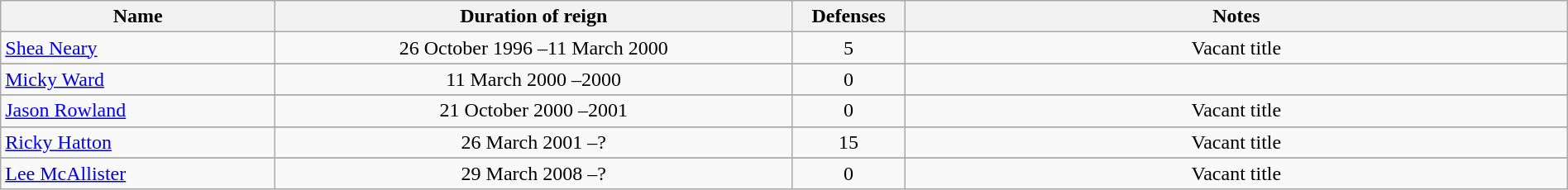<table class="wikitable" width=100%>
<tr>
<th width=17%>Name</th>
<th width=32%>Duration of reign</th>
<th width=7%>Defenses</th>
<th width=41%>Notes</th>
</tr>
<tr align=center>
<td align=left> <a href='#'>Shea Neary</a></td>
<td>26 October 1996 –11 March 2000</td>
<td>5</td>
<td>Vacant title</td>
</tr>
<tr align=centergn=center>
</tr>
<tr align=center>
<td align=left> <a href='#'>Micky Ward</a></td>
<td>11 March 2000 –2000</td>
<td>0</td>
<td></td>
</tr>
<tr align=centergn=center>
</tr>
<tr align=center>
<td align=left> <a href='#'>Jason Rowland</a></td>
<td>21 October 2000 –2001</td>
<td>0</td>
<td>Vacant title</td>
</tr>
<tr align=centergn=center>
</tr>
<tr align=center>
<td align=left> <a href='#'>Ricky Hatton</a></td>
<td>26 March 2001 –?</td>
<td>15</td>
<td>Vacant title</td>
</tr>
<tr align=centergn=center>
</tr>
<tr align=center>
<td align=left> <a href='#'>Lee McAllister</a></td>
<td>29 March 2008 –?</td>
<td>0</td>
<td>Vacant title</td>
</tr>
</table>
